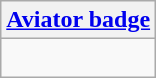<table class="wikitable">
<tr>
<th><a href='#'>Aviator badge</a></th>
</tr>
<tr>
<td><br></td>
</tr>
</table>
